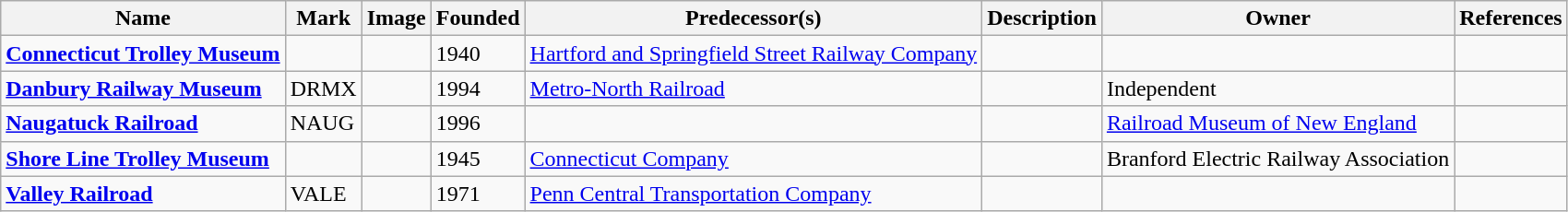<table class="wikitable">
<tr>
<th>Name</th>
<th>Mark</th>
<th>Image</th>
<th>Founded</th>
<th>Predecessor(s)</th>
<th>Description</th>
<th>Owner</th>
<th>References</th>
</tr>
<tr>
<td><strong><a href='#'>Connecticut Trolley Museum</a></strong></td>
<td></td>
<td></td>
<td>1940</td>
<td><a href='#'>Hartford and Springfield Street Railway Company</a></td>
<td></td>
<td></td>
<td></td>
</tr>
<tr>
<td><strong><a href='#'>Danbury Railway Museum</a></strong></td>
<td>DRMX</td>
<td></td>
<td>1994</td>
<td><a href='#'>Metro-North Railroad</a></td>
<td></td>
<td>Independent</td>
<td></td>
</tr>
<tr>
<td><strong><a href='#'>Naugatuck Railroad</a></strong></td>
<td>NAUG</td>
<td></td>
<td>1996</td>
<td></td>
<td></td>
<td><a href='#'>Railroad Museum of New England</a></td>
<td></td>
</tr>
<tr>
<td><strong><a href='#'>Shore Line Trolley Museum</a></strong></td>
<td></td>
<td></td>
<td>1945</td>
<td><a href='#'>Connecticut Company</a></td>
<td></td>
<td>Branford Electric Railway Association</td>
<td></td>
</tr>
<tr>
<td><a href='#'><strong>Valley Railroad</strong></a></td>
<td>VALE</td>
<td></td>
<td>1971</td>
<td><a href='#'>Penn Central Transportation Company</a></td>
<td></td>
<td></td>
<td></td>
</tr>
</table>
